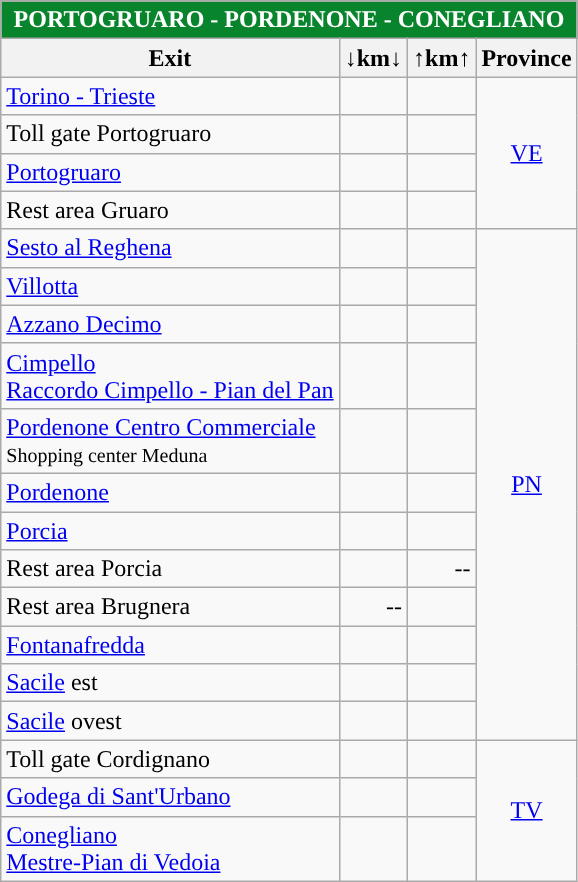<table class="wikitable">
<tr>
</tr>
<tr align="center" bgcolor="08842C" style="color: white;font-size:100%;">
<td colspan="5"> <strong>PORTOGRUARO - PORDENONE - CONEGLIANO</strong></td>
</tr>
<tr>
<th style="text-align:center;"><strong>Exit</strong></th>
<th style="text-align:center;"><strong>↓km↓</strong></th>
<th style="text-align:center;"><strong>↑km↑</strong></th>
<th align="center"><strong>Province</strong></th>
</tr>
<tr>
<td>    <a href='#'>Torino - Trieste</a></td>
<td align="right"></td>
<td align="right"></td>
<td rowspan="4" align="center"><a href='#'>VE</a></td>
</tr>
<tr>
<td> Toll gate Portogruaro</td>
<td align="right"></td>
<td align="right"></td>
</tr>
<tr>
<td> <a href='#'>Portogruaro</a></td>
<td align="right"></td>
<td align="right"></td>
</tr>
<tr>
<td> Rest area Gruaro</td>
<td align="right"></td>
<td align="right"></td>
</tr>
<tr>
<td> <a href='#'>Sesto al Reghena</a></td>
<td align="right"></td>
<td align="right"></td>
<td rowspan="12" align="center"><a href='#'>PN</a></td>
</tr>
<tr>
<td> <a href='#'>Villotta</a></td>
<td align="right"></td>
<td align="right"></td>
</tr>
<tr>
<td> <a href='#'>Azzano Decimo</a></td>
<td align="right"></td>
<td align="right"></td>
</tr>
<tr>
<td>  <a href='#'>Cimpello</a> <br> <a href='#'>Raccordo Cimpello - Pian del Pan</a></td>
<td align="right"></td>
<td align="right"></td>
</tr>
<tr>
<td> <a href='#'>Pordenone Centro Commerciale</a><br><small> Shopping center Meduna</small></td>
<td align="right"></td>
<td align="right"></td>
</tr>
<tr>
<td> <a href='#'>Pordenone</a></td>
<td align="right"></td>
<td align="right"></td>
</tr>
<tr>
<td> <a href='#'>Porcia</a></td>
<td align="right"></td>
<td align="right"></td>
</tr>
<tr>
<td> Rest area Porcia</td>
<td align="right"></td>
<td align="right">--</td>
</tr>
<tr>
<td> Rest area Brugnera</td>
<td align="right">--</td>
<td align="right"></td>
</tr>
<tr>
<td> <a href='#'>Fontanafredda</a></td>
<td align="right"></td>
<td align="right"></td>
</tr>
<tr>
<td> <a href='#'>Sacile</a> est</td>
<td align="right"></td>
<td align="right"></td>
</tr>
<tr>
<td> <a href='#'>Sacile</a> ovest</td>
<td align="right"></td>
<td align="right"></td>
</tr>
<tr>
<td> Toll gate Cordignano</td>
<td align="right"></td>
<td align="right"></td>
<td rowspan="3" align="center"><a href='#'>TV</a></td>
</tr>
<tr>
<td> <a href='#'>Godega di Sant'Urbano</a></td>
<td align="right"></td>
<td align="right"></td>
</tr>
<tr>
<td>  <a href='#'>Conegliano</a><br>  <a href='#'>Mestre-Pian di Vedoia</a></td>
<td align="right"></td>
<td align="right"></td>
</tr>
</table>
